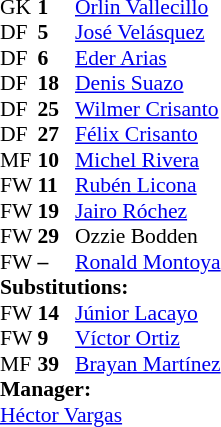<table style = "font-size: 90%" cellspacing = "0" cellpadding = "0">
<tr>
<td colspan = 4></td>
</tr>
<tr>
<th style="width:25px;"></th>
<th style="width:25px;"></th>
</tr>
<tr>
<td>GK</td>
<td><strong>1</strong></td>
<td> <a href='#'>Orlin Vallecillo</a></td>
</tr>
<tr>
<td>DF</td>
<td><strong>5</strong></td>
<td> <a href='#'>José Velásquez</a></td>
</tr>
<tr>
<td>DF</td>
<td><strong>6</strong></td>
<td> <a href='#'>Eder Arias</a></td>
</tr>
<tr>
<td>DF</td>
<td><strong>18</strong></td>
<td> <a href='#'>Denis Suazo</a></td>
</tr>
<tr>
<td>DF</td>
<td><strong>25</strong></td>
<td> <a href='#'>Wilmer Crisanto</a></td>
<td></td>
<td></td>
<td></td>
<td></td>
</tr>
<tr>
<td>DF</td>
<td><strong>27</strong></td>
<td> <a href='#'>Félix Crisanto</a></td>
</tr>
<tr>
<td>MF</td>
<td><strong>10</strong></td>
<td> <a href='#'>Michel Rivera</a></td>
<td></td>
<td></td>
</tr>
<tr>
<td>FW</td>
<td><strong>11</strong></td>
<td> <a href='#'>Rubén Licona</a></td>
</tr>
<tr>
<td>FW</td>
<td><strong>19</strong></td>
<td> <a href='#'>Jairo Róchez</a></td>
<td></td>
<td></td>
</tr>
<tr>
<td>FW</td>
<td><strong>29</strong></td>
<td> Ozzie Bodden</td>
</tr>
<tr>
<td>FW</td>
<td><strong>–</strong></td>
<td> <a href='#'>Ronald Montoya</a></td>
<td></td>
<td></td>
</tr>
<tr>
<td colspan = 3><strong>Substitutions:</strong></td>
</tr>
<tr>
<td>FW</td>
<td><strong>14</strong></td>
<td> <a href='#'>Júnior Lacayo</a></td>
<td></td>
<td></td>
</tr>
<tr>
<td>FW</td>
<td><strong>9</strong></td>
<td> <a href='#'>Víctor Ortiz</a></td>
<td></td>
<td></td>
</tr>
<tr>
<td>MF</td>
<td><strong>39</strong></td>
<td> <a href='#'>Brayan Martínez</a></td>
<td></td>
<td></td>
</tr>
<tr>
<td colspan = 3><strong>Manager:</strong></td>
</tr>
<tr>
<td colspan = 3> <a href='#'>Héctor Vargas</a></td>
<td></td>
<td></td>
</tr>
</table>
